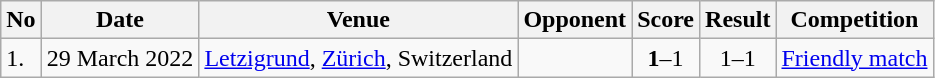<table class="wikitable" style="font-size:100%;">
<tr>
<th>No</th>
<th>Date</th>
<th>Venue</th>
<th>Opponent</th>
<th>Score</th>
<th>Result</th>
<th>Competition</th>
</tr>
<tr>
<td>1.</td>
<td>29 March 2022</td>
<td><a href='#'>Letzigrund</a>, <a href='#'>Zürich</a>, Switzerland</td>
<td></td>
<td align=center><strong>1</strong>–1</td>
<td align=center>1–1</td>
<td><a href='#'>Friendly match</a></td>
</tr>
</table>
